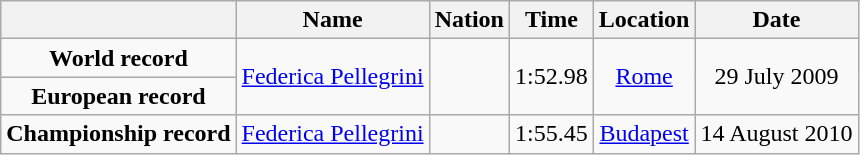<table class=wikitable style=text-align:center>
<tr>
<th></th>
<th>Name</th>
<th>Nation</th>
<th>Time</th>
<th>Location</th>
<th>Date</th>
</tr>
<tr>
<td><strong>World record</strong></td>
<td align=left rowspan=2><a href='#'>Federica Pellegrini</a></td>
<td align=left rowspan=2></td>
<td align=left rowspan=2>1:52.98</td>
<td rowspan=2><a href='#'>Rome</a></td>
<td rowspan=2>29 July 2009</td>
</tr>
<tr>
<td><strong>European record</strong></td>
</tr>
<tr>
<td><strong>Championship record</strong></td>
<td align=left><a href='#'>Federica Pellegrini</a></td>
<td align=left></td>
<td align=left>1:55.45</td>
<td><a href='#'>Budapest</a></td>
<td>14 August 2010</td>
</tr>
</table>
